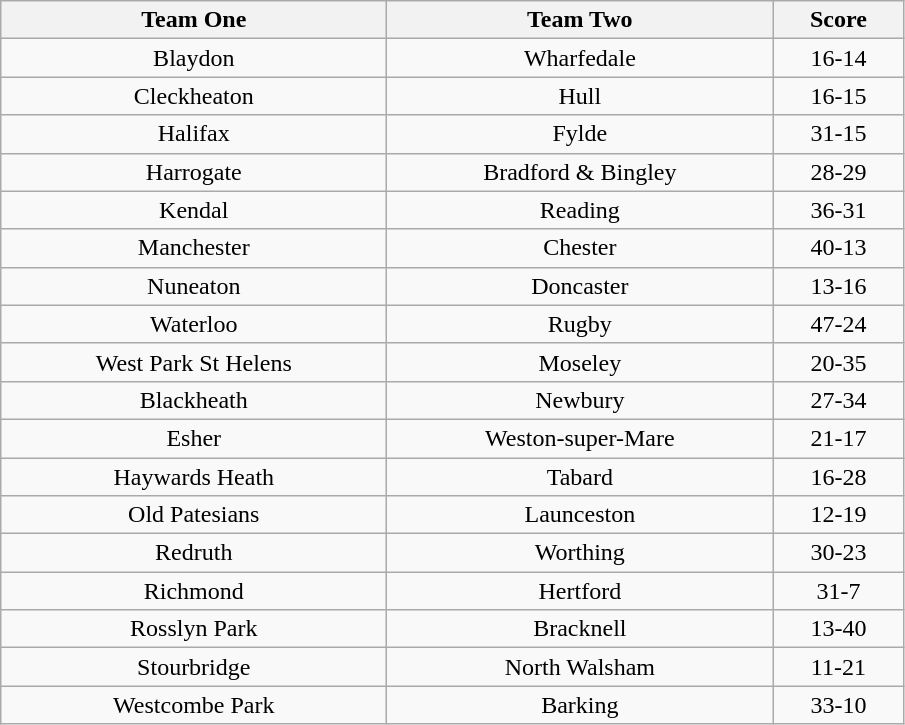<table class="wikitable" style="text-align: center">
<tr>
<th width=250>Team One</th>
<th width=250>Team Two</th>
<th width=80>Score</th>
</tr>
<tr>
<td>Blaydon</td>
<td>Wharfedale</td>
<td>16-14</td>
</tr>
<tr>
<td>Cleckheaton</td>
<td>Hull</td>
<td>16-15</td>
</tr>
<tr>
<td>Halifax</td>
<td>Fylde</td>
<td>31-15</td>
</tr>
<tr>
<td>Harrogate</td>
<td>Bradford & Bingley</td>
<td>28-29</td>
</tr>
<tr>
<td>Kendal</td>
<td>Reading</td>
<td>36-31</td>
</tr>
<tr>
<td>Manchester</td>
<td>Chester</td>
<td>40-13</td>
</tr>
<tr>
<td>Nuneaton</td>
<td>Doncaster</td>
<td>13-16</td>
</tr>
<tr>
<td>Waterloo</td>
<td>Rugby</td>
<td>47-24</td>
</tr>
<tr>
<td>West Park St Helens</td>
<td>Moseley</td>
<td>20-35</td>
</tr>
<tr>
<td>Blackheath</td>
<td>Newbury</td>
<td>27-34</td>
</tr>
<tr>
<td>Esher</td>
<td>Weston-super-Mare</td>
<td>21-17</td>
</tr>
<tr>
<td>Haywards Heath</td>
<td>Tabard</td>
<td>16-28</td>
</tr>
<tr>
<td>Old Patesians</td>
<td>Launceston</td>
<td>12-19</td>
</tr>
<tr>
<td>Redruth</td>
<td>Worthing</td>
<td>30-23</td>
</tr>
<tr>
<td>Richmond</td>
<td>Hertford</td>
<td>31-7</td>
</tr>
<tr>
<td>Rosslyn Park</td>
<td>Bracknell</td>
<td>13-40</td>
</tr>
<tr>
<td>Stourbridge</td>
<td>North Walsham</td>
<td>11-21</td>
</tr>
<tr>
<td>Westcombe Park</td>
<td>Barking</td>
<td>33-10</td>
</tr>
</table>
